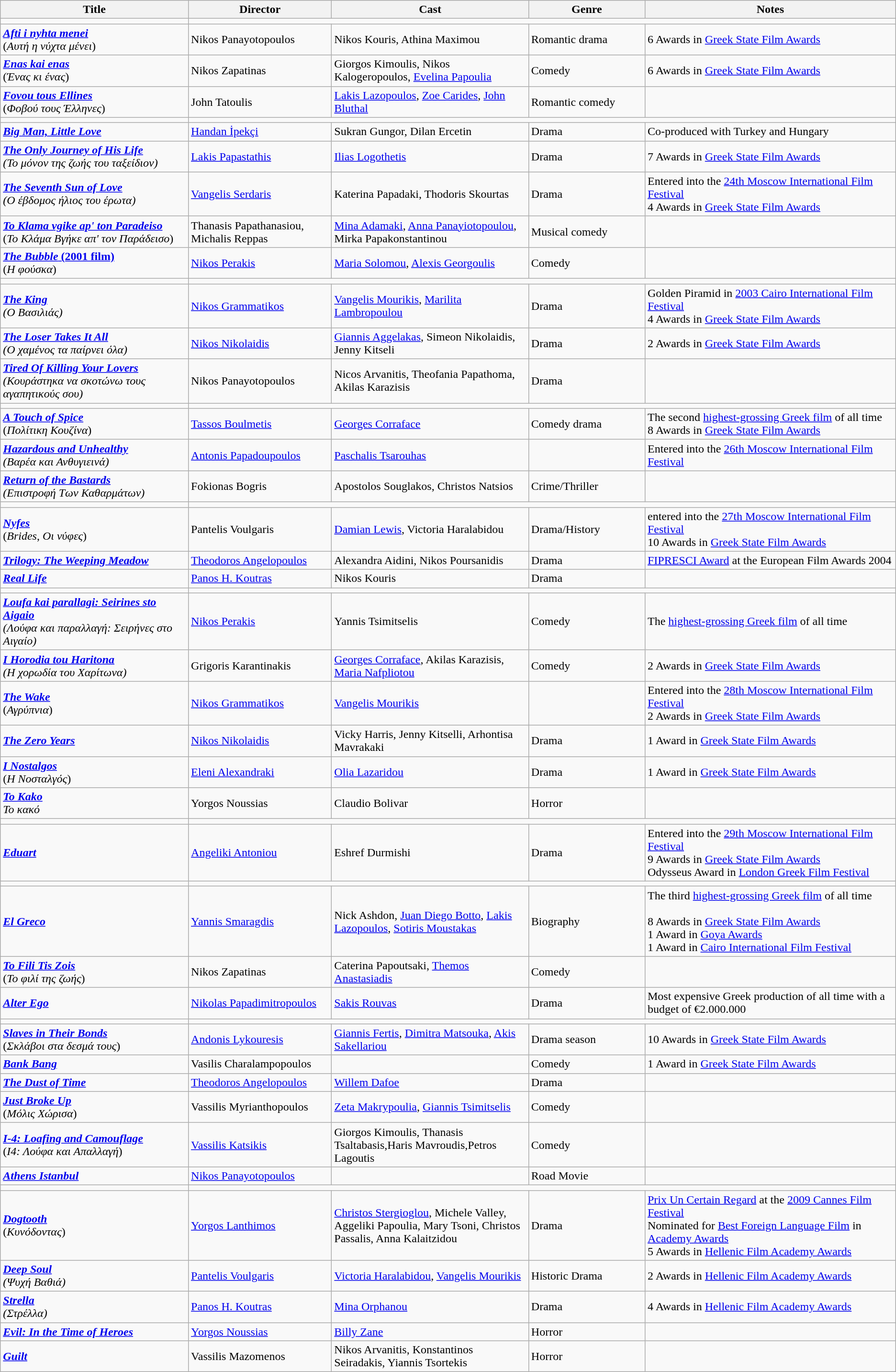<table class="wikitable">
<tr>
<th width=21%>Title</th>
<th width=16%>Director</th>
<th width=22%>Cast</th>
<th width=13%>Genre</th>
<th width=28%>Notes</th>
</tr>
<tr>
<td></td>
</tr>
<tr>
<td><strong><em><a href='#'>Afti i nyhta menei</a></em></strong><br>(<em>Αυτή η νύχτα μένει</em>)</td>
<td>Nikos Panayotopoulos</td>
<td>Nikos Kouris, Athina Maximou</td>
<td>Romantic drama</td>
<td>6 Awards in <a href='#'>Greek State Film Awards</a></td>
</tr>
<tr>
<td><strong><em><a href='#'>Enas kai enas</a></em></strong><br>(<em>Ένας κι ένας</em>)</td>
<td>Nikos Zapatinas</td>
<td>Giorgos Kimoulis, Nikos Kalogeropoulos, <a href='#'>Evelina Papoulia</a></td>
<td>Comedy</td>
<td>6 Awards in <a href='#'>Greek State Film Awards</a></td>
</tr>
<tr>
<td><strong><em><a href='#'>Fovou tous Ellines</a></em></strong><br>(<em>Φοβού τους Έλληνες</em>)</td>
<td>John Tatoulis</td>
<td><a href='#'>Lakis Lazopoulos</a>, <a href='#'>Zoe Carides</a>, <a href='#'>John Bluthal</a></td>
<td>Romantic comedy</td>
<td></td>
</tr>
<tr>
<td></td>
</tr>
<tr>
<td><strong><em><a href='#'>Big Man, Little Love</a></em></strong></td>
<td><a href='#'>Handan İpekçi</a></td>
<td>Sukran Gungor, Dilan Ercetin</td>
<td>Drama</td>
<td>Co-produced with Turkey and Hungary</td>
</tr>
<tr>
<td><strong><em><a href='#'>The Only Journey of His Life</a></em></strong><br><em>(Το μόνον της ζωής του ταξείδιον)</em></td>
<td><a href='#'>Lakis Papastathis</a></td>
<td><a href='#'>Ilias Logothetis</a></td>
<td>Drama</td>
<td>7 Awards in <a href='#'>Greek State Film Awards</a></td>
</tr>
<tr>
<td><strong><em><a href='#'>The Seventh Sun of Love</a></em></strong> <br><em>(Ο έβδομος ήλιος του έρωτα)</em></td>
<td><a href='#'>Vangelis Serdaris</a></td>
<td>Katerina Papadaki, Thodoris Skourtas</td>
<td>Drama</td>
<td>Entered into the <a href='#'>24th Moscow International Film Festival</a><br>4 Awards in <a href='#'>Greek State Film Awards</a></td>
</tr>
<tr>
<td><strong><em><a href='#'>To Klama vgike ap' ton Paradeiso</a></em></strong><br>(<em>Το Κλάμα Βγήκε απ' τον Παράδεισο</em>)</td>
<td>Thanasis Papathanasiou, Michalis Reppas</td>
<td><a href='#'>Mina Adamaki</a>, <a href='#'>Anna Panayiotopoulou</a>, Mirka Papakonstantinou</td>
<td>Musical comedy</td>
<td></td>
</tr>
<tr>
<td><strong><a href='#'><em>The Bubble</em> (2001 film)</a></strong><br>(<em>Η φούσκα</em>)</td>
<td><a href='#'>Nikos Perakis</a></td>
<td><a href='#'>Maria Solomou</a>, <a href='#'>Alexis Georgoulis</a></td>
<td>Comedy</td>
<td></td>
</tr>
<tr>
<td></td>
</tr>
<tr>
<td><strong><em><a href='#'>The King</a></em></strong><br><em>(Ο Βασιλιάς)</em></td>
<td><a href='#'>Nikos Grammatikos</a></td>
<td><a href='#'>Vangelis Mourikis</a>, <a href='#'>Marilita Lambropoulou</a></td>
<td>Drama</td>
<td>Golden Piramid in <a href='#'>2003 Cairo International Film Festival</a><br>4 Awards in <a href='#'>Greek State Film Awards</a></td>
</tr>
<tr>
<td><strong><em><a href='#'>The Loser Takes It All</a></em></strong><br><em>(Ο χαμένος τα παίρνει όλα)</em></td>
<td><a href='#'>Nikos Nikolaidis</a></td>
<td><a href='#'>Giannis Aggelakas</a>, Simeon Nikolaidis, Jenny Kitseli</td>
<td>Drama</td>
<td>2 Awards in <a href='#'>Greek State Film Awards</a></td>
</tr>
<tr>
<td><strong><em><a href='#'>Tired Of Killing Your Lovers</a></em></strong><br><em>(Κουράστηκα να σκοτώνω τους αγαπητικούς σου)</em></td>
<td>Nikos Panayotopoulos</td>
<td>Nicos Arvanitis, Theofania Papathoma, Akilas Karazisis</td>
<td>Drama</td>
<td></td>
</tr>
<tr>
<td></td>
</tr>
<tr>
<td><strong><em><a href='#'>A Touch of Spice</a></em></strong><br>(<em>Πολίτικη Κουζίνα</em>)</td>
<td><a href='#'>Tassos Boulmetis</a></td>
<td><a href='#'>Georges Corraface</a></td>
<td>Comedy drama</td>
<td>The second <a href='#'>highest-grossing Greek film</a> of all time<br>8 Awards in <a href='#'>Greek State Film Awards</a></td>
</tr>
<tr>
<td><strong><em><a href='#'>Hazardous and Unhealthy</a></em></strong><br><em>(Βαρέα και Ανθυγιεινά)</em></td>
<td><a href='#'>Antonis Papadoupoulos</a></td>
<td><a href='#'>Paschalis Tsarouhas</a></td>
<td></td>
<td>Entered into the <a href='#'>26th Moscow International Film Festival</a></td>
</tr>
<tr>
<td><strong><em><a href='#'>Return of the Bastards</a></em></strong><br><em>(Επιστροφή Των Καθαρμάτων)</em></td>
<td>Fokionas Bogris</td>
<td>Apostolos Souglakos, Christos Natsios</td>
<td>Crime/Thriller</td>
<td></td>
</tr>
<tr>
<td></td>
</tr>
<tr>
<td><strong><em><a href='#'>Nyfes</a></em></strong><br>(<em>Brides</em>, <em>Οι νύφες</em>)</td>
<td>Pantelis Voulgaris</td>
<td><a href='#'>Damian Lewis</a>, Victoria Haralabidou</td>
<td>Drama/History</td>
<td>entered into the <a href='#'>27th Moscow International Film Festival</a><br>10 Awards in <a href='#'>Greek State Film Awards</a></td>
</tr>
<tr>
<td><strong><em><a href='#'>Trilogy: The Weeping Meadow</a></em></strong></td>
<td><a href='#'>Theodoros Angelopoulos</a></td>
<td>Alexandra Aidini, Nikos Poursanidis</td>
<td>Drama</td>
<td><a href='#'>FIPRESCI Award</a> at the European Film Awards 2004</td>
</tr>
<tr>
<td><strong><em><a href='#'>Real Life</a></em></strong></td>
<td><a href='#'>Panos H. Koutras</a></td>
<td>Nikos Kouris</td>
<td>Drama</td>
<td></td>
</tr>
<tr>
<td></td>
</tr>
<tr>
<td><strong><em><a href='#'>Loufa kai parallagi: Seirines sto Aigaio</a></em></strong><br><em>(Λούφα και παραλλαγή: Σειρήνες στο Αιγαίο)</em></td>
<td><a href='#'>Nikos Perakis</a></td>
<td>Yannis Tsimitselis</td>
<td>Comedy</td>
<td>The <a href='#'>highest-grossing Greek film</a> of all time</td>
</tr>
<tr>
<td><strong><em><a href='#'>I Horodia tou Haritona</a></em></strong><br><em>(Η χορωδία του Χαρίτωνα)</em></td>
<td>Grigoris Karantinakis</td>
<td><a href='#'>Georges Corraface</a>, Akilas Karazisis, <a href='#'>Maria Nafpliotou</a></td>
<td>Comedy</td>
<td>2 Awards in <a href='#'>Greek State Film Awards</a></td>
</tr>
<tr>
<td><strong><em><a href='#'>The Wake</a></em></strong> <br>(<em>Αγρύπνια</em>)</td>
<td><a href='#'>Nikos Grammatikos</a></td>
<td><a href='#'>Vangelis Mourikis</a></td>
<td></td>
<td>Entered into the <a href='#'>28th Moscow International Film Festival</a><br>2 Awards in <a href='#'>Greek State Film Awards</a></td>
</tr>
<tr>
<td><strong><em><a href='#'>The Zero Years</a></em></strong></td>
<td><a href='#'>Nikos Nikolaidis</a></td>
<td>Vicky Harris, Jenny Kitselli, Arhontisa Mavrakaki</td>
<td>Drama</td>
<td>1 Award in <a href='#'>Greek State Film Awards</a></td>
</tr>
<tr>
<td><strong><em><a href='#'>I Nostalgos</a></em></strong><br>(<em>Η Νοσταλγός</em>)</td>
<td><a href='#'>Eleni Alexandraki</a></td>
<td><a href='#'>Olia Lazaridou</a></td>
<td>Drama</td>
<td>1 Award in <a href='#'>Greek State Film Awards</a></td>
</tr>
<tr>
<td><strong><em><a href='#'>To Kako</a></em></strong><br><em>Το κακό</em></td>
<td>Yorgos Noussias</td>
<td>Claudio Bolivar</td>
<td>Horror</td>
<td></td>
</tr>
<tr>
<td></td>
</tr>
<tr>
<td><strong><em><a href='#'>Eduart</a></em></strong></td>
<td><a href='#'>Angeliki Antoniou</a></td>
<td>Eshref Durmishi</td>
<td>Drama</td>
<td>Entered into the <a href='#'>29th Moscow International Film Festival</a><br>9 Awards in <a href='#'>Greek State Film Awards</a><br>Odysseus Award in <a href='#'>London Greek Film Festival</a></td>
</tr>
<tr>
<td></td>
</tr>
<tr>
<td><strong><em><a href='#'>El Greco</a></em></strong></td>
<td><a href='#'>Yannis Smaragdis</a></td>
<td>Nick Ashdon, <a href='#'>Juan Diego Botto</a>, <a href='#'>Lakis Lazopoulos</a>, <a href='#'>Sotiris Moustakas</a></td>
<td>Biography</td>
<td>The third <a href='#'>highest-grossing Greek film</a> of all time<br><br>8 Awards in <a href='#'>Greek State Film Awards</a><br>1 Award in <a href='#'>Goya Awards</a><br>1 Award in <a href='#'>Cairo International Film Festival</a></td>
</tr>
<tr>
<td><strong><em><a href='#'>To Fili Tis Zois</a></em></strong> <br>(<em>Το φιλί της ζωής</em>)</td>
<td>Nikos Zapatinas</td>
<td>Caterina Papoutsaki, <a href='#'>Themos Anastasiadis</a></td>
<td>Comedy</td>
<td></td>
</tr>
<tr>
<td><strong><em><a href='#'>Alter Ego</a></em></strong></td>
<td><a href='#'>Nikolas Papadimitropoulos</a></td>
<td><a href='#'>Sakis Rouvas</a></td>
<td>Drama</td>
<td>Most expensive Greek production of all time with a budget of €2.000.000 </td>
</tr>
<tr>
<td></td>
</tr>
<tr>
<td><strong><em><a href='#'>Slaves in Their Bonds</a></em></strong> <br>(<em>Σκλάβοι στα δεσμά τους</em>)</td>
<td><a href='#'>Andonis Lykouresis</a></td>
<td><a href='#'>Giannis Fertis</a>, <a href='#'>Dimitra Matsouka</a>, <a href='#'>Akis Sakellariou</a></td>
<td>Drama season</td>
<td>10 Awards in <a href='#'>Greek State Film Awards</a></td>
</tr>
<tr>
<td><strong><em><a href='#'>Bank Bang</a></em></strong></td>
<td>Vasilis Charalampopoulos</td>
<td></td>
<td>Comedy</td>
<td>1 Award in <a href='#'>Greek State Film Awards</a></td>
</tr>
<tr>
<td><strong><em><a href='#'>The Dust of Time</a></em></strong></td>
<td><a href='#'>Theodoros Angelopoulos</a></td>
<td><a href='#'>Willem Dafoe</a></td>
<td>Drama</td>
<td></td>
</tr>
<tr>
<td><strong><em><a href='#'>Just Broke Up</a></em></strong><br>(<em>Μόλις Χώρισα</em>)</td>
<td>Vassilis Myrianthopoulos</td>
<td><a href='#'>Zeta Makrypoulia</a>, <a href='#'>Giannis Tsimitselis</a></td>
<td>Comedy</td>
<td></td>
</tr>
<tr>
<td><strong><em><a href='#'>I-4: Loafing and Camouflage</a></em></strong><br>(<em>Ι4: Λούφα και Απαλλαγή</em>)</td>
<td><a href='#'>Vassilis Katsikis</a></td>
<td>Giorgos Kimoulis, Thanasis Tsaltabasis,Haris Mavroudis,Petros Lagoutis</td>
<td>Comedy</td>
<td></td>
</tr>
<tr>
<td><strong><em><a href='#'>Athens Istanbul</a></em></strong></td>
<td><a href='#'>Nikos Panayotopoulos</a></td>
<td></td>
<td>Road Movie</td>
<td></td>
</tr>
<tr>
<td></td>
</tr>
<tr>
<td><strong><em><a href='#'>Dogtooth</a></em></strong><br> (<em>Κυνόδοντας</em>)</td>
<td><a href='#'>Yorgos Lanthimos</a></td>
<td><a href='#'>Christos Stergioglou</a>, Michele Valley, Aggeliki Papoulia, Mary Tsoni, Christos Passalis, Anna Kalaitzidou</td>
<td>Drama</td>
<td><a href='#'>Prix Un Certain Regard</a> at the <a href='#'>2009 Cannes Film Festival</a><br>Nominated for <a href='#'>Best Foreign Language Film</a> in <a href='#'>Academy Awards</a><br>5 Awards in <a href='#'>Hellenic Film Academy Awards</a></td>
</tr>
<tr>
<td><strong><em><a href='#'>Deep Soul</a></em></strong><br><em>(Ψυχή Βαθιά)</em></td>
<td><a href='#'>Pantelis Voulgaris</a></td>
<td><a href='#'>Victoria Haralabidou</a>, <a href='#'>Vangelis Mourikis</a></td>
<td>Historic Drama</td>
<td>2 Awards in <a href='#'>Hellenic Film Academy Awards</a></td>
</tr>
<tr>
<td><strong><em><a href='#'>Strella</a></em></strong><br><em>(Στρέλλα)</em></td>
<td><a href='#'>Panos H. Koutras</a></td>
<td><a href='#'>Mina Orphanou</a></td>
<td>Drama</td>
<td>4 Awards in <a href='#'>Hellenic Film Academy Awards</a></td>
</tr>
<tr>
<td><strong><em><a href='#'>Evil: In the Time of Heroes</a></em></strong></td>
<td><a href='#'>Yorgos Noussias</a></td>
<td><a href='#'>Billy Zane</a></td>
<td>Horror</td>
<td></td>
</tr>
<tr>
<td><strong><em><a href='#'>Guilt</a></em></strong></td>
<td>Vassilis Mazomenos</td>
<td>Nikos Arvanitis, Konstantinos Seiradakis, Yiannis Tsortekis</td>
<td>Horror</td>
<td></td>
</tr>
</table>
